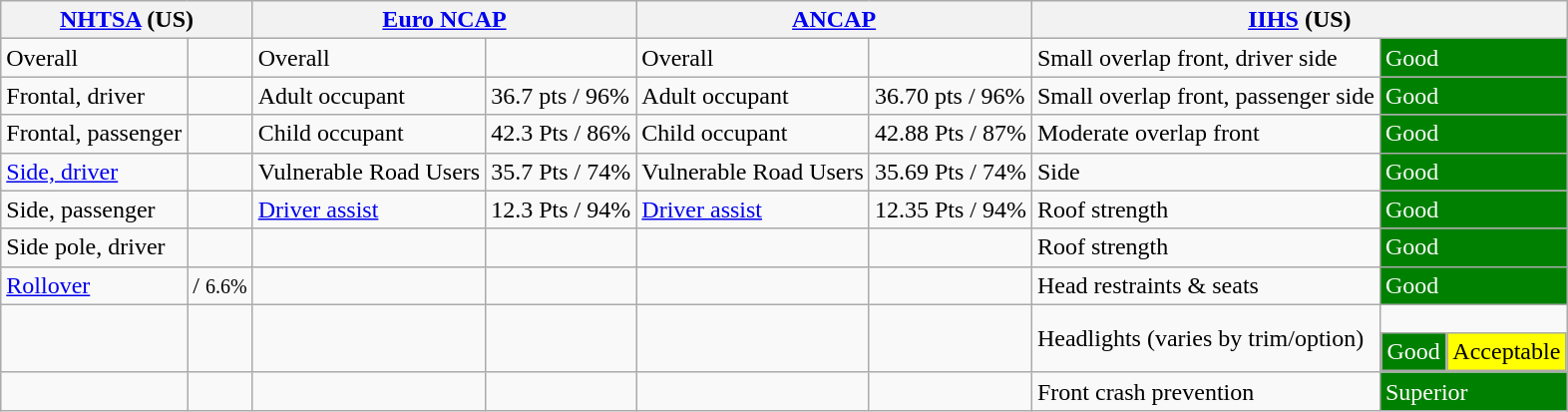<table class="wikitable">
<tr>
<th colspan=2><a href='#'>NHTSA</a> (US)</th>
<th colspan=2><a href='#'>Euro NCAP</a></th>
<th colspan="2"><a href='#'>ANCAP</a></th>
<th colspan=2><a href='#'>IIHS</a> (US)</th>
</tr>
<tr>
<td>Overall</td>
<td></td>
<td>Overall</td>
<td></td>
<td>Overall</td>
<td></td>
<td>Small overlap front, driver side</td>
<td style="color:white;background: green">Good</td>
</tr>
<tr>
<td>Frontal, driver</td>
<td></td>
<td>Adult occupant</td>
<td>36.7 pts / 96%</td>
<td>Adult occupant</td>
<td>36.70 pts / 96%</td>
<td>Small overlap front, passenger side</td>
<td style="color:white;background: green">Good</td>
</tr>
<tr>
<td>Frontal, passenger</td>
<td></td>
<td>Child occupant</td>
<td>42.3 Pts / 86%</td>
<td>Child occupant</td>
<td>42.88 Pts / 87%</td>
<td>Moderate overlap front</td>
<td style="color:white;background: green">Good</td>
</tr>
<tr>
<td><a href='#'>Side, driver</a></td>
<td></td>
<td>Vulnerable Road Users</td>
<td>35.7 Pts / 74%</td>
<td>Vulnerable Road Users</td>
<td>35.69 Pts / 74%</td>
<td>Side</td>
<td style="color:white;background: green">Good</td>
</tr>
<tr>
<td>Side, passenger</td>
<td></td>
<td><a href='#'>Driver assist</a></td>
<td>12.3 Pts / 94%</td>
<td><a href='#'>Driver assist</a></td>
<td>12.35 Pts / 94%</td>
<td>Roof strength</td>
<td style="color:white;background: green">Good</td>
</tr>
<tr>
<td>Side pole, driver</td>
<td></td>
<td></td>
<td></td>
<td></td>
<td></td>
<td>Roof strength</td>
<td style="color:white;background: green">Good</td>
</tr>
<tr>
<td><a href='#'>Rollover</a></td>
<td> / <small>6.6%</small></td>
<td></td>
<td></td>
<td></td>
<td></td>
<td>Head restraints & seats</td>
<td style="color:white;background: green">Good</td>
</tr>
<tr>
<td></td>
<td></td>
<td></td>
<td></td>
<td></td>
<td></td>
<td>Headlights (varies by trim/option)</td>
<td style="margin:0;padding:0"><br><table border=0 cellspacing=0>
<tr>
<td style="color:white;background: green">Good</td>
<td style="background: yellow">Acceptable</td>
</tr>
</table>
</td>
</tr>
<tr>
<td></td>
<td></td>
<td></td>
<td></td>
<td></td>
<td></td>
<td>Front crash prevention</td>
<td style="color:white;background: green">Superior</td>
</tr>
</table>
